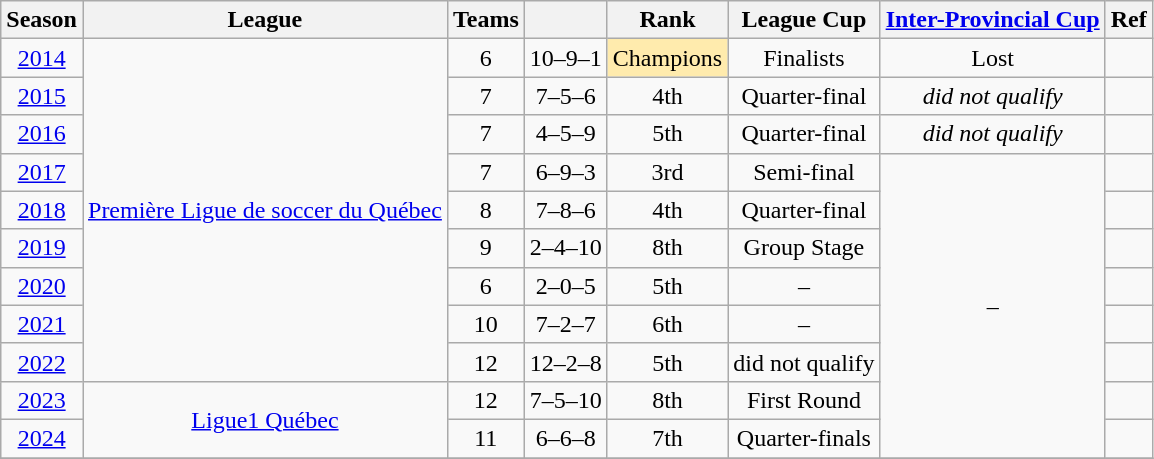<table class="wikitable" style="text-align: center;">
<tr>
<th>Season</th>
<th>League</th>
<th>Teams</th>
<th></th>
<th>Rank</th>
<th>League Cup</th>
<th><a href='#'>Inter-Provincial Cup</a></th>
<th>Ref</th>
</tr>
<tr>
<td><a href='#'>2014</a></td>
<td rowspan="9"><a href='#'>Première Ligue de soccer du Québec</a></td>
<td>6</td>
<td>10–9–1</td>
<td bgcolor="FFEBAD">Champions</td>
<td>Finalists</td>
<td>Lost</td>
<td></td>
</tr>
<tr>
<td><a href='#'>2015</a></td>
<td>7</td>
<td>7–5–6</td>
<td>4th</td>
<td>Quarter-final</td>
<td><em>did not qualify</em></td>
<td></td>
</tr>
<tr>
<td><a href='#'>2016</a></td>
<td>7</td>
<td>4–5–9</td>
<td>5th</td>
<td>Quarter-final</td>
<td><em>did not qualify</em></td>
<td></td>
</tr>
<tr>
<td><a href='#'>2017</a></td>
<td>7</td>
<td>6–9–3</td>
<td>3rd</td>
<td>Semi-final</td>
<td rowspan="8">–</td>
<td></td>
</tr>
<tr>
<td><a href='#'>2018</a></td>
<td>8</td>
<td>7–8–6</td>
<td>4th</td>
<td>Quarter-final</td>
<td></td>
</tr>
<tr>
<td><a href='#'>2019</a></td>
<td>9</td>
<td>2–4–10</td>
<td>8th</td>
<td>Group Stage</td>
<td></td>
</tr>
<tr>
<td><a href='#'>2020</a></td>
<td>6</td>
<td>2–0–5</td>
<td>5th</td>
<td>–</td>
<td></td>
</tr>
<tr>
<td><a href='#'>2021</a></td>
<td>10</td>
<td>7–2–7</td>
<td>6th</td>
<td>–</td>
<td></td>
</tr>
<tr>
<td><a href='#'>2022</a></td>
<td>12</td>
<td>12–2–8</td>
<td>5th</td>
<td>did not qualify</td>
<td></td>
</tr>
<tr>
<td><a href='#'>2023</a></td>
<td rowspan=2><a href='#'>Ligue1 Québec</a></td>
<td>12</td>
<td>7–5–10</td>
<td>8th</td>
<td>First Round</td>
<td></td>
</tr>
<tr>
<td><a href='#'>2024</a></td>
<td>11</td>
<td>6–6–8</td>
<td>7th</td>
<td>Quarter-finals</td>
<td></td>
</tr>
<tr>
</tr>
</table>
